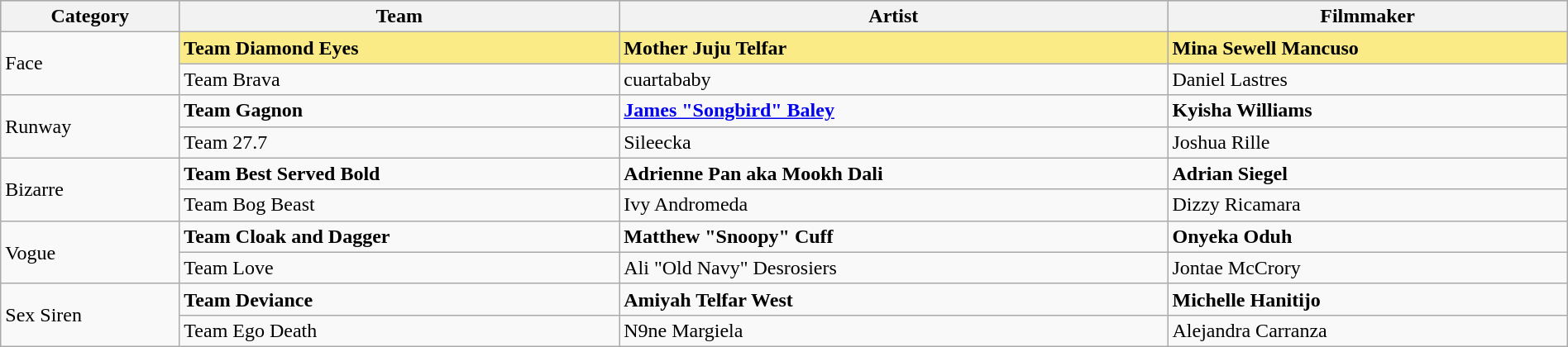<table class="wikitable" style="width:100%;">
<tr style="background:#bebebe;">
<th>Category</th>
<th>Team</th>
<th>Artist</th>
<th>Filmmaker</th>
</tr>
<tr>
<td rowspan=2>Face</td>
<td style="background:#FAEB86;"><strong>Team Diamond Eyes</strong></td>
<td style="background:#FAEB86;"><strong>Mother Juju Telfar</strong></td>
<td style="background:#FAEB86;"><strong>Mina Sewell Mancuso</strong></td>
</tr>
<tr>
<td>Team Brava</td>
<td>cuartababy</td>
<td>Daniel Lastres</td>
</tr>
<tr>
<td rowspan=2>Runway</td>
<td><strong>Team Gagnon</strong></td>
<td><strong><a href='#'>James "Songbird" Baley</a></strong></td>
<td><strong>Kyisha Williams</strong></td>
</tr>
<tr>
<td>Team 27.7</td>
<td>Sileecka</td>
<td>Joshua Rille</td>
</tr>
<tr>
<td rowspan=2>Bizarre</td>
<td><strong>Team Best Served Bold</strong></td>
<td><strong>Adrienne Pan aka Mookh Dali</strong></td>
<td><strong>Adrian Siegel</strong></td>
</tr>
<tr>
<td>Team Bog Beast</td>
<td>Ivy Andromeda</td>
<td>Dizzy Ricamara</td>
</tr>
<tr>
<td rowspan=2>Vogue</td>
<td><strong>Team Cloak and Dagger</strong></td>
<td><strong>Matthew "Snoopy" Cuff</strong></td>
<td><strong> Onyeka Oduh</strong></td>
</tr>
<tr>
<td>Team Love</td>
<td>Ali "Old Navy" Desrosiers</td>
<td>Jontae McCrory</td>
</tr>
<tr>
<td rowspan=2>Sex Siren</td>
<td><strong>Team Deviance</strong></td>
<td><strong>Amiyah Telfar West</strong></td>
<td><strong>Michelle Hanitijo</strong></td>
</tr>
<tr>
<td>Team Ego Death</td>
<td>N9ne Margiela</td>
<td>Alejandra Carranza</td>
</tr>
</table>
